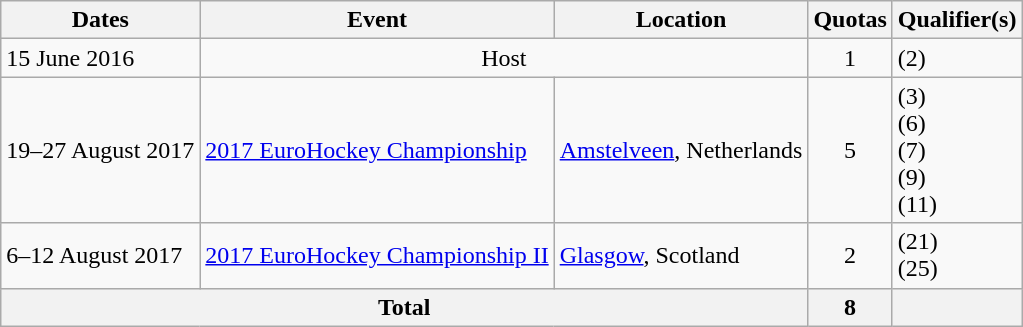<table class=wikitable>
<tr>
<th>Dates</th>
<th>Event</th>
<th>Location</th>
<th>Quotas</th>
<th>Qualifier(s)</th>
</tr>
<tr>
<td>15 June 2016</td>
<td colspan=2 align=center>Host</td>
<td style="text-align: center;">1</td>
<td> (2)</td>
</tr>
<tr>
<td>19–27 August 2017</td>
<td><a href='#'>2017 EuroHockey Championship</a></td>
<td><a href='#'>Amstelveen</a>, Netherlands</td>
<td style="text-align: center;">5</td>
<td> (3) <br>  (6)<br>  (7)<br>  (9)<br>  (11)</td>
</tr>
<tr>
<td>6–12 August 2017</td>
<td><a href='#'>2017 EuroHockey Championship II</a></td>
<td><a href='#'>Glasgow</a>, Scotland</td>
<td style="text-align: center;">2</td>
<td> (21)<br>  (25)</td>
</tr>
<tr>
<th colspan="3">Total</th>
<th>8</th>
<th></th>
</tr>
</table>
